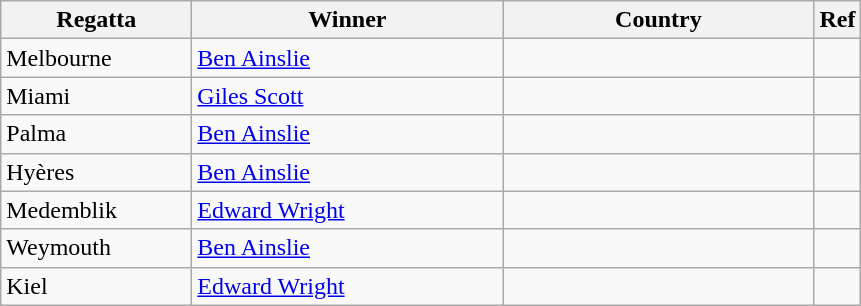<table class="wikitable">
<tr>
<th width=120>Regatta</th>
<th style="width:200px;">Winner</th>
<th style="width:200px;">Country</th>
<th>Ref</th>
</tr>
<tr>
<td>Melbourne</td>
<td><a href='#'>Ben Ainslie</a></td>
<td></td>
<td></td>
</tr>
<tr>
<td>Miami</td>
<td><a href='#'>Giles Scott</a></td>
<td></td>
<td></td>
</tr>
<tr>
<td>Palma</td>
<td><a href='#'>Ben Ainslie</a></td>
<td></td>
<td></td>
</tr>
<tr>
<td>Hyères</td>
<td><a href='#'>Ben Ainslie</a></td>
<td></td>
<td></td>
</tr>
<tr>
<td>Medemblik</td>
<td><a href='#'>Edward Wright</a></td>
<td></td>
<td></td>
</tr>
<tr>
<td>Weymouth</td>
<td><a href='#'>Ben Ainslie</a></td>
<td></td>
<td></td>
</tr>
<tr>
<td>Kiel</td>
<td><a href='#'>Edward Wright</a></td>
<td></td>
<td></td>
</tr>
</table>
